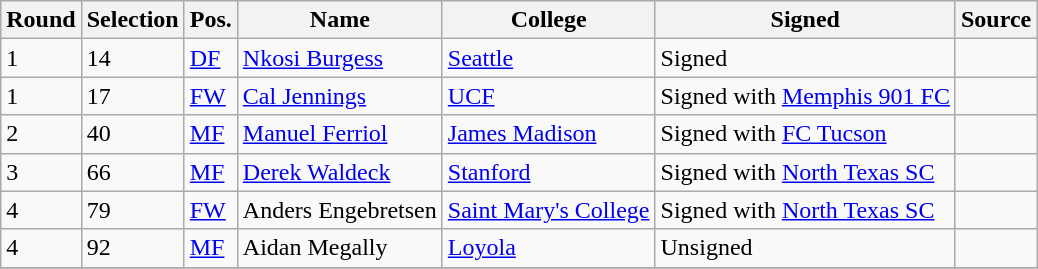<table class="wikitable">
<tr>
<th>Round</th>
<th>Selection</th>
<th>Pos.</th>
<th>Name</th>
<th>College</th>
<th>Signed</th>
<th>Source</th>
</tr>
<tr>
<td>1</td>
<td>14</td>
<td><a href='#'>DF</a></td>
<td> <a href='#'>Nkosi Burgess</a></td>
<td><a href='#'>Seattle</a></td>
<td>Signed</td>
<td></td>
</tr>
<tr>
<td>1</td>
<td>17</td>
<td><a href='#'>FW</a></td>
<td> <a href='#'>Cal Jennings</a></td>
<td><a href='#'>UCF</a></td>
<td>Signed with <a href='#'>Memphis 901 FC</a></td>
<td></td>
</tr>
<tr>
<td>2</td>
<td>40</td>
<td><a href='#'>MF</a></td>
<td> <a href='#'>Manuel Ferriol</a></td>
<td><a href='#'>James Madison</a></td>
<td>Signed with <a href='#'>FC Tucson</a></td>
<td></td>
</tr>
<tr>
<td>3</td>
<td>66</td>
<td><a href='#'>MF</a></td>
<td> <a href='#'>Derek Waldeck</a></td>
<td><a href='#'>Stanford</a></td>
<td>Signed with <a href='#'>North Texas SC</a></td>
<td></td>
</tr>
<tr>
<td>4</td>
<td>79</td>
<td><a href='#'>FW</a></td>
<td> Anders Engebretsen</td>
<td><a href='#'>Saint Mary's College</a></td>
<td>Signed with <a href='#'>North Texas SC</a></td>
<td></td>
</tr>
<tr>
<td>4</td>
<td>92</td>
<td><a href='#'>MF</a></td>
<td> Aidan Megally</td>
<td><a href='#'>Loyola</a></td>
<td>Unsigned</td>
<td></td>
</tr>
<tr>
</tr>
</table>
